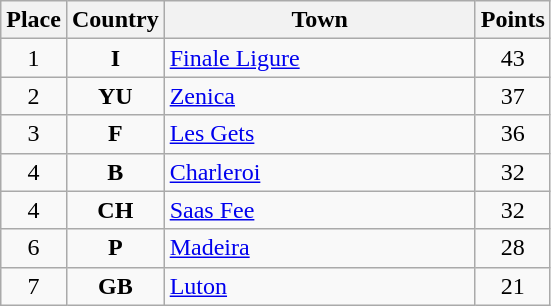<table class="wikitable">
<tr>
<th width="25">Place</th>
<th width="25">Country</th>
<th width="200">Town</th>
<th width="25">Points</th>
</tr>
<tr>
<td align="center">1</td>
<td align="center"><strong>I</strong></td>
<td align="left"><a href='#'>Finale Ligure</a></td>
<td align="center">43</td>
</tr>
<tr>
<td align="center">2</td>
<td align="center"><strong>YU</strong></td>
<td align="left"><a href='#'>Zenica</a></td>
<td align="center">37</td>
</tr>
<tr>
<td align="center">3</td>
<td align="center"><strong>F</strong></td>
<td align="left"><a href='#'>Les Gets</a></td>
<td align="center">36</td>
</tr>
<tr>
<td align="center">4</td>
<td align="center"><strong>B</strong></td>
<td align="left"><a href='#'>Charleroi</a></td>
<td align="center">32</td>
</tr>
<tr>
<td align="center">4</td>
<td align="center"><strong>CH</strong></td>
<td align="left"><a href='#'>Saas Fee</a></td>
<td align="center">32</td>
</tr>
<tr>
<td align="center">6</td>
<td align="center"><strong>P</strong></td>
<td align="left"><a href='#'>Madeira</a></td>
<td align="center">28</td>
</tr>
<tr>
<td align="center">7</td>
<td align="center"><strong>GB</strong></td>
<td align="left"><a href='#'>Luton</a></td>
<td align="center">21</td>
</tr>
</table>
